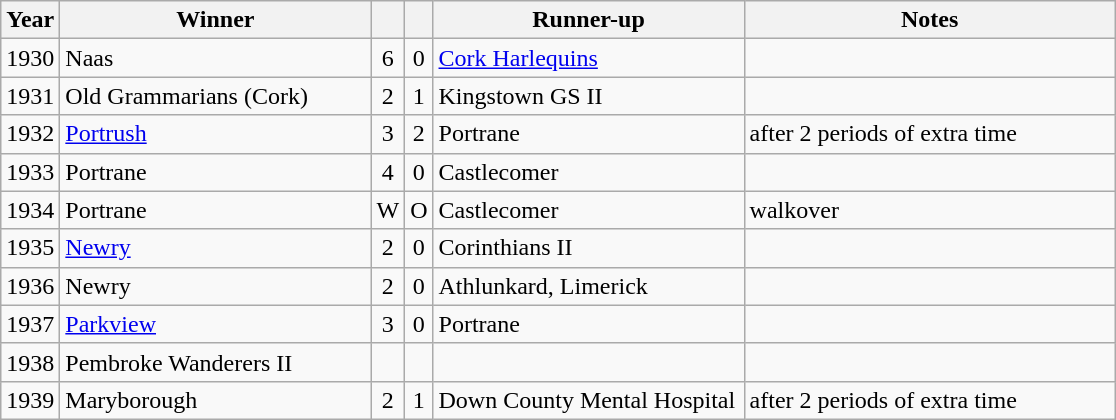<table class="wikitable">
<tr>
<th>Year</th>
<th>Winner</th>
<th></th>
<th></th>
<th>Runner-up</th>
<th>Notes</th>
</tr>
<tr>
<td align="center">1930</td>
<td width=200>Naas</td>
<td align="center">6</td>
<td align="center">0</td>
<td width=200><a href='#'>Cork Harlequins</a></td>
<td width=240></td>
</tr>
<tr>
<td align="center">1931</td>
<td>Old Grammarians (Cork)</td>
<td align="center">2</td>
<td align="center">1</td>
<td>Kingstown GS II</td>
<td></td>
</tr>
<tr>
<td align="center">1932</td>
<td><a href='#'>Portrush</a></td>
<td align="center">3</td>
<td align="center">2</td>
<td>Portrane</td>
<td>after 2 periods of extra time</td>
</tr>
<tr>
<td align="center">1933</td>
<td>Portrane</td>
<td align="center">4</td>
<td align="center">0</td>
<td>Castlecomer</td>
<td></td>
</tr>
<tr>
<td align="center">1934</td>
<td>Portrane</td>
<td align="center">W</td>
<td align="center">O</td>
<td>Castlecomer</td>
<td>walkover</td>
</tr>
<tr>
<td align="center">1935</td>
<td><a href='#'>Newry</a></td>
<td align="center">2</td>
<td align="center">0</td>
<td>Corinthians II</td>
<td></td>
</tr>
<tr>
<td align="center">1936</td>
<td>Newry</td>
<td align="center">2</td>
<td align="center">0</td>
<td>Athlunkard, Limerick</td>
<td></td>
</tr>
<tr>
<td align="center">1937</td>
<td><a href='#'>Parkview</a></td>
<td align="center">3</td>
<td align="center">0</td>
<td>Portrane</td>
<td></td>
</tr>
<tr>
<td align="center">1938</td>
<td>Pembroke Wanderers II</td>
<td align="center"></td>
<td align="center"></td>
<td></td>
<td></td>
</tr>
<tr>
<td align="center">1939</td>
<td>Maryborough</td>
<td align="center">2</td>
<td align="center">1</td>
<td>Down County Mental Hospital</td>
<td>after 2 periods of extra time</td>
</tr>
</table>
